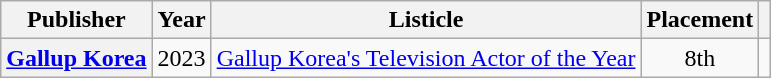<table class="wikitable plainrowheaders sortable" style="margin-right: 0;">
<tr>
<th scope="col">Publisher</th>
<th scope="col">Year</th>
<th scope="col">Listicle</th>
<th scope="col">Placement</th>
<th scope="col" class="unsortable"></th>
</tr>
<tr>
<th scope="row"><a href='#'>Gallup Korea</a></th>
<td>2023</td>
<td><a href='#'>Gallup Korea's Television Actor of the Year</a></td>
<td style="text-align:center;">8th</td>
<td style="text-align:center;"></td>
</tr>
</table>
